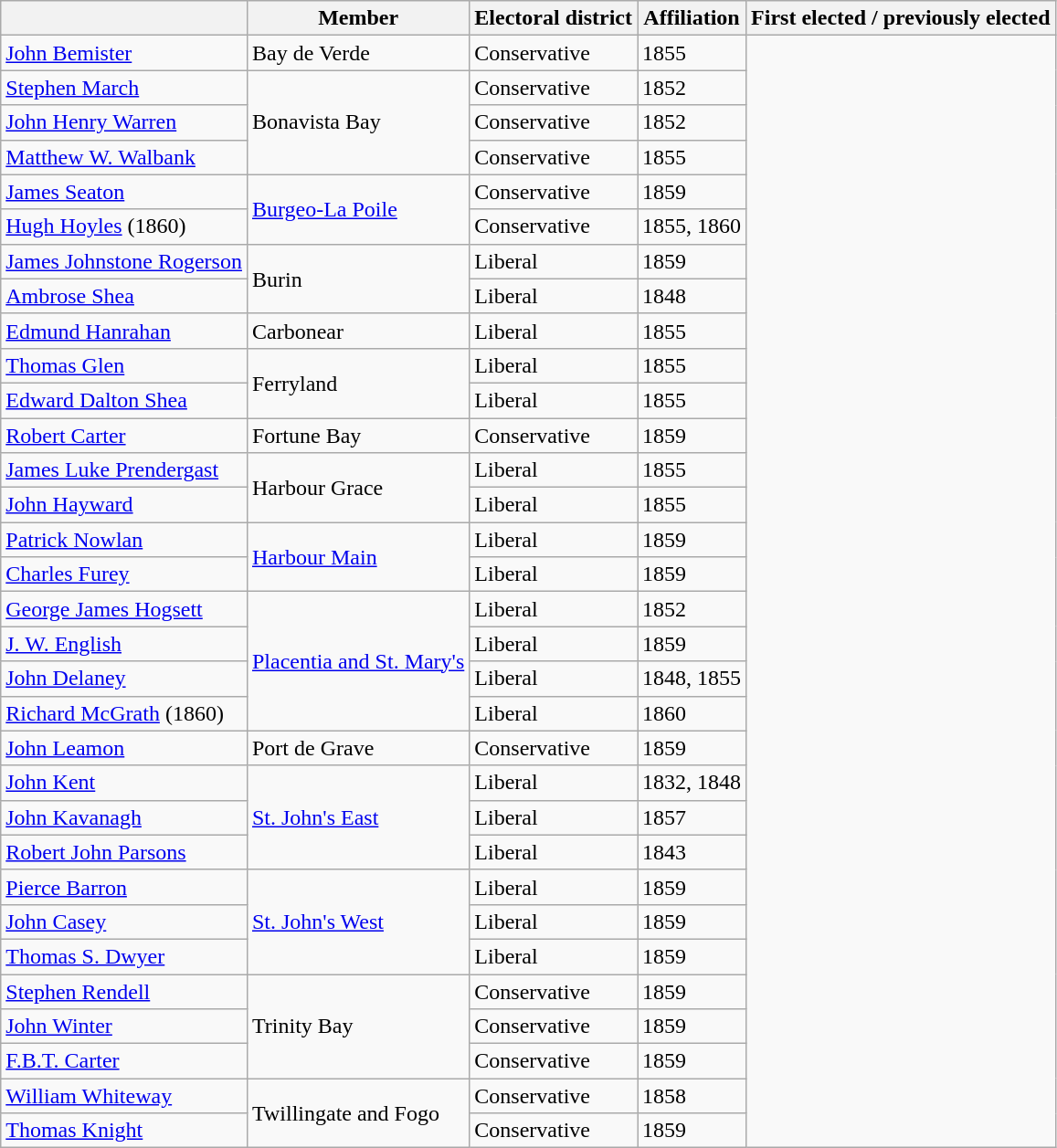<table class="wikitable sortable">
<tr>
<th></th>
<th>Member</th>
<th>Electoral district</th>
<th>Affiliation</th>
<th>First elected / previously elected</th>
</tr>
<tr>
<td><a href='#'>John Bemister</a></td>
<td>Bay de Verde</td>
<td>Conservative</td>
<td>1855</td>
</tr>
<tr>
<td><a href='#'>Stephen March</a></td>
<td rowspan=3>Bonavista Bay</td>
<td>Conservative</td>
<td>1852</td>
</tr>
<tr>
<td><a href='#'>John Henry Warren</a></td>
<td>Conservative</td>
<td>1852</td>
</tr>
<tr>
<td><a href='#'>Matthew W. Walbank</a></td>
<td>Conservative</td>
<td>1855</td>
</tr>
<tr>
<td><a href='#'>James Seaton</a></td>
<td rowspan=2><a href='#'>Burgeo-La Poile</a></td>
<td>Conservative</td>
<td>1859</td>
</tr>
<tr>
<td><a href='#'>Hugh Hoyles</a> (1860)</td>
<td>Conservative</td>
<td>1855, 1860</td>
</tr>
<tr>
<td><a href='#'>James Johnstone Rogerson</a></td>
<td rowspan=2>Burin</td>
<td>Liberal</td>
<td>1859</td>
</tr>
<tr>
<td><a href='#'>Ambrose Shea</a></td>
<td>Liberal</td>
<td>1848</td>
</tr>
<tr>
<td><a href='#'>Edmund Hanrahan</a></td>
<td>Carbonear</td>
<td>Liberal</td>
<td>1855</td>
</tr>
<tr>
<td><a href='#'>Thomas Glen</a></td>
<td rowspan=2>Ferryland</td>
<td>Liberal</td>
<td>1855</td>
</tr>
<tr>
<td><a href='#'>Edward Dalton Shea</a></td>
<td>Liberal</td>
<td>1855</td>
</tr>
<tr>
<td><a href='#'>Robert Carter</a></td>
<td>Fortune Bay</td>
<td>Conservative</td>
<td>1859</td>
</tr>
<tr>
<td><a href='#'>James Luke Prendergast</a></td>
<td rowspan=2>Harbour Grace</td>
<td>Liberal</td>
<td>1855</td>
</tr>
<tr>
<td><a href='#'>John Hayward</a></td>
<td>Liberal</td>
<td>1855</td>
</tr>
<tr>
<td><a href='#'>Patrick Nowlan</a></td>
<td rowspan=2><a href='#'>Harbour Main</a></td>
<td>Liberal</td>
<td>1859</td>
</tr>
<tr>
<td><a href='#'>Charles Furey</a></td>
<td>Liberal</td>
<td>1859</td>
</tr>
<tr>
<td><a href='#'>George James Hogsett</a></td>
<td rowspan=4><a href='#'>Placentia and St. Mary's</a></td>
<td>Liberal</td>
<td>1852</td>
</tr>
<tr>
<td><a href='#'>J. W. English</a></td>
<td>Liberal</td>
<td>1859</td>
</tr>
<tr>
<td><a href='#'>John Delaney</a></td>
<td>Liberal</td>
<td>1848, 1855</td>
</tr>
<tr>
<td><a href='#'>Richard McGrath</a> (1860)</td>
<td>Liberal</td>
<td>1860</td>
</tr>
<tr>
<td><a href='#'>John Leamon</a></td>
<td>Port de Grave</td>
<td>Conservative</td>
<td>1859</td>
</tr>
<tr>
<td><a href='#'>John Kent</a></td>
<td rowspan=3><a href='#'>St. John's East</a></td>
<td>Liberal</td>
<td>1832, 1848</td>
</tr>
<tr>
<td><a href='#'>John Kavanagh</a></td>
<td>Liberal</td>
<td>1857</td>
</tr>
<tr>
<td><a href='#'>Robert John Parsons</a></td>
<td>Liberal</td>
<td>1843</td>
</tr>
<tr>
<td><a href='#'>Pierce Barron</a></td>
<td rowspan=3><a href='#'>St. John's West</a></td>
<td>Liberal</td>
<td>1859</td>
</tr>
<tr>
<td><a href='#'>John Casey</a></td>
<td>Liberal</td>
<td>1859</td>
</tr>
<tr>
<td><a href='#'>Thomas S. Dwyer</a></td>
<td>Liberal</td>
<td>1859</td>
</tr>
<tr>
<td><a href='#'>Stephen Rendell</a></td>
<td rowspan=3>Trinity Bay</td>
<td>Conservative</td>
<td>1859</td>
</tr>
<tr>
<td><a href='#'>John Winter</a></td>
<td>Conservative</td>
<td>1859</td>
</tr>
<tr>
<td><a href='#'>F.B.T. Carter</a></td>
<td>Conservative</td>
<td>1859</td>
</tr>
<tr>
<td><a href='#'>William Whiteway</a></td>
<td rowspan=2>Twillingate and Fogo</td>
<td>Conservative</td>
<td>1858</td>
</tr>
<tr>
<td><a href='#'>Thomas Knight</a></td>
<td>Conservative</td>
<td>1859</td>
</tr>
</table>
